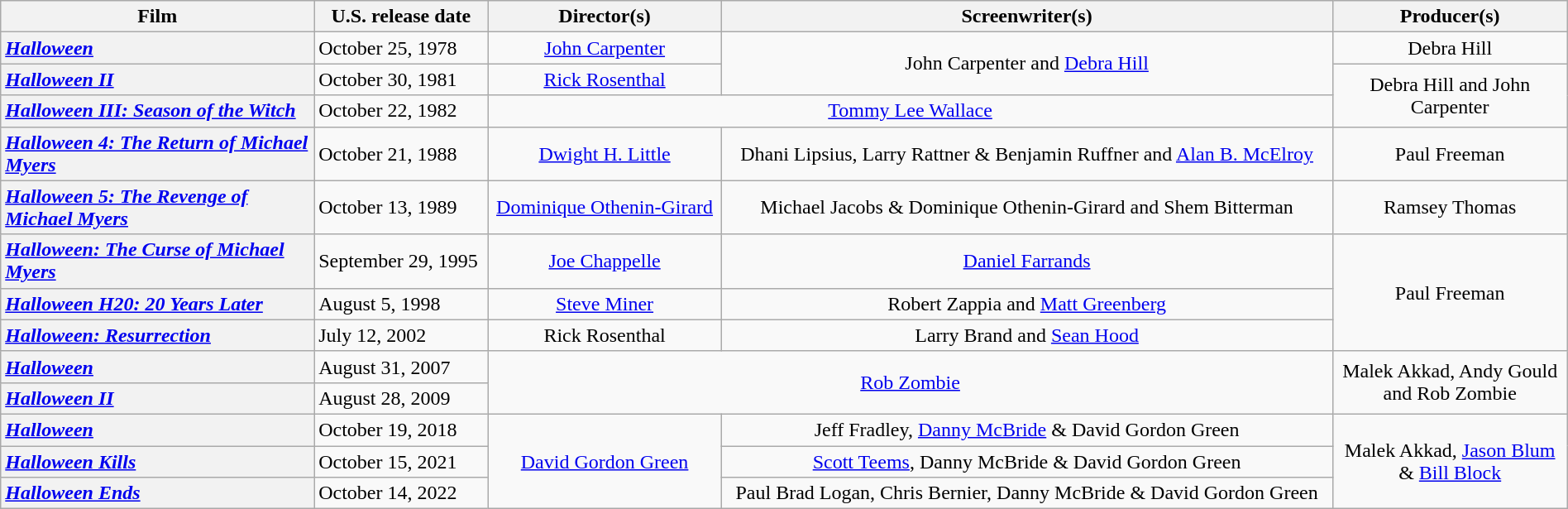<table class="wikitable plainrowheaders sortable" style="text-align:center" border="1" width="100%">
<tr>
<th scope="col" width=20%>Film</th>
<th scope="col">U.S. release date</th>
<th scope="col">Director(s)</th>
<th scope="col">Screenwriter(s)</th>
<th scope="col" width=15%>Producer(s)</th>
</tr>
<tr>
<th scope="row" style="text-align:left"><em><a href='#'>Halloween</a></em></th>
<td style="text-align:left">October 25, 1978</td>
<td style="text-align:center;"><a href='#'>John Carpenter</a></td>
<td rowspan="2" style="text-align:center;">John Carpenter and <a href='#'>Debra Hill</a></td>
<td style="text-align:center;">Debra Hill</td>
</tr>
<tr>
<th scope="row" style="text-align:left"><em><a href='#'>Halloween II</a></em></th>
<td style="text-align:left">October 30, 1981</td>
<td style="text-align:center;"><a href='#'>Rick Rosenthal</a></td>
<td rowspan="2" style="text-align:center;">Debra Hill and John Carpenter</td>
</tr>
<tr>
<th scope="row" style="text-align:left"><em><a href='#'>Halloween III: Season of the Witch</a></em></th>
<td style="text-align:left">October 22, 1982</td>
<td colspan="2" style="text-align:center;"><a href='#'>Tommy Lee Wallace</a></td>
</tr>
<tr>
<th scope="row" style="text-align:left"><em><a href='#'>Halloween 4: The Return of Michael Myers</a></em></th>
<td style="text-align:left">October 21, 1988</td>
<td style="text-align:center;"><a href='#'>Dwight H. Little</a></td>
<td style="text-align:center;">Dhani Lipsius, Larry Rattner & Benjamin Ruffner and <a href='#'>Alan B. McElroy</a></td>
<td style="text-align:center;">Paul Freeman</td>
</tr>
<tr>
<th scope="row" style="text-align:left"><em><a href='#'>Halloween 5: The Revenge of Michael Myers</a></em></th>
<td style="text-align:left">October 13, 1989</td>
<td style="text-align:center;"><a href='#'>Dominique Othenin-Girard</a></td>
<td style="text-align:center;">Michael Jacobs & Dominique Othenin-Girard and Shem Bitterman</td>
<td style="text-align:center;">Ramsey Thomas</td>
</tr>
<tr>
<th scope="row" style="text-align:left"><em><a href='#'>Halloween: The Curse of Michael Myers</a></em></th>
<td style="text-align:left">September 29, 1995</td>
<td style="text-align:center;"><a href='#'>Joe Chappelle</a></td>
<td style="text-align:center;"><a href='#'>Daniel Farrands</a></td>
<td rowspan="3" style="text-align:center;">Paul Freeman</td>
</tr>
<tr>
<th scope="row" style="text-align:left"><em><a href='#'>Halloween H20: 20 Years Later</a></em></th>
<td style="text-align:left">August 5, 1998</td>
<td style="text-align:center;"><a href='#'>Steve Miner</a></td>
<td style="text-align:center;">Robert Zappia and <a href='#'>Matt Greenberg</a></td>
</tr>
<tr>
<th scope="row" style="text-align:left"><em><a href='#'>Halloween: Resurrection</a></em></th>
<td style="text-align:left">July 12, 2002</td>
<td style="text-align:center;">Rick Rosenthal</td>
<td style="text-align:center;">Larry Brand and <a href='#'>Sean Hood</a></td>
</tr>
<tr>
<th scope="row" style="text-align:left"><em><a href='#'>Halloween</a></em></th>
<td style="text-align:left">August 31, 2007</td>
<td colspan="2" rowspan="2" style="text-align:center;"><a href='#'>Rob Zombie</a></td>
<td rowspan="2" style="text-align:center;">Malek Akkad, Andy Gould and Rob Zombie</td>
</tr>
<tr>
<th scope="row" style="text-align:left"><em><a href='#'>Halloween II</a></em></th>
<td style="text-align:left">August 28, 2009</td>
</tr>
<tr>
<th scope="row" style="text-align:left"><em><a href='#'>Halloween</a></em></th>
<td style="text-align:left">October 19, 2018</td>
<td rowspan="3" style="text-align:center;"><a href='#'>David Gordon Green</a></td>
<td style="text-align:center;">Jeff Fradley, <a href='#'>Danny McBride</a> & David Gordon Green</td>
<td rowspan="3" style="text-align:center;">Malek Akkad, <a href='#'>Jason Blum</a> & <a href='#'>Bill Block</a></td>
</tr>
<tr>
<th scope="row" style="text-align:left"><em><a href='#'>Halloween Kills</a></em></th>
<td style="text-align:left">October 15, 2021</td>
<td style="text-align:center;"><a href='#'>Scott Teems</a>, Danny McBride & David Gordon Green</td>
</tr>
<tr>
<th scope="row" style="text-align:left"><em><a href='#'>Halloween Ends</a></em></th>
<td style="text-align:left">October 14, 2022</td>
<td style="text-align:center;">Paul Brad Logan, Chris Bernier, Danny McBride & David Gordon Green</td>
</tr>
</table>
